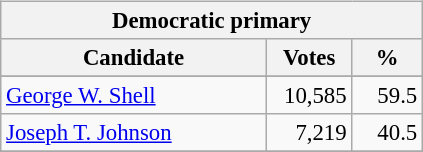<table class="wikitable" align="left" style="margin: 1em 1em 1em 0; font-size: 95%;">
<tr>
<th colspan="3">Democratic primary</th>
</tr>
<tr>
<th colspan="1" style="width: 170px">Candidate</th>
<th style="width: 50px">Votes</th>
<th style="width: 40px">%</th>
</tr>
<tr>
</tr>
<tr>
<td><a href='#'>George W. Shell</a></td>
<td align="right">10,585</td>
<td align="right">59.5</td>
</tr>
<tr>
<td><a href='#'>Joseph T. Johnson</a></td>
<td align="right">7,219</td>
<td align="right">40.5</td>
</tr>
<tr>
</tr>
</table>
